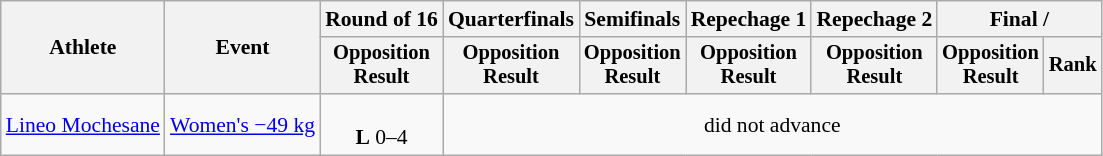<table class="wikitable" style="font-size:90%;">
<tr>
<th rowspan=2>Athlete</th>
<th rowspan=2>Event</th>
<th>Round of 16</th>
<th>Quarterfinals</th>
<th>Semifinals</th>
<th>Repechage 1</th>
<th>Repechage 2</th>
<th colspan=2>Final / </th>
</tr>
<tr style="font-size:95%">
<th>Opposition<br>Result</th>
<th>Opposition<br>Result</th>
<th>Opposition<br>Result</th>
<th>Opposition<br>Result</th>
<th>Opposition<br>Result</th>
<th>Opposition<br>Result</th>
<th>Rank</th>
</tr>
<tr align=center>
<td align=left><a href='#'>Lineo Mochesane</a></td>
<td align=left><a href='#'>Women's −49 kg</a></td>
<td><br><strong>L</strong> 0–4</td>
<td colspan=6>did not advance</td>
</tr>
</table>
